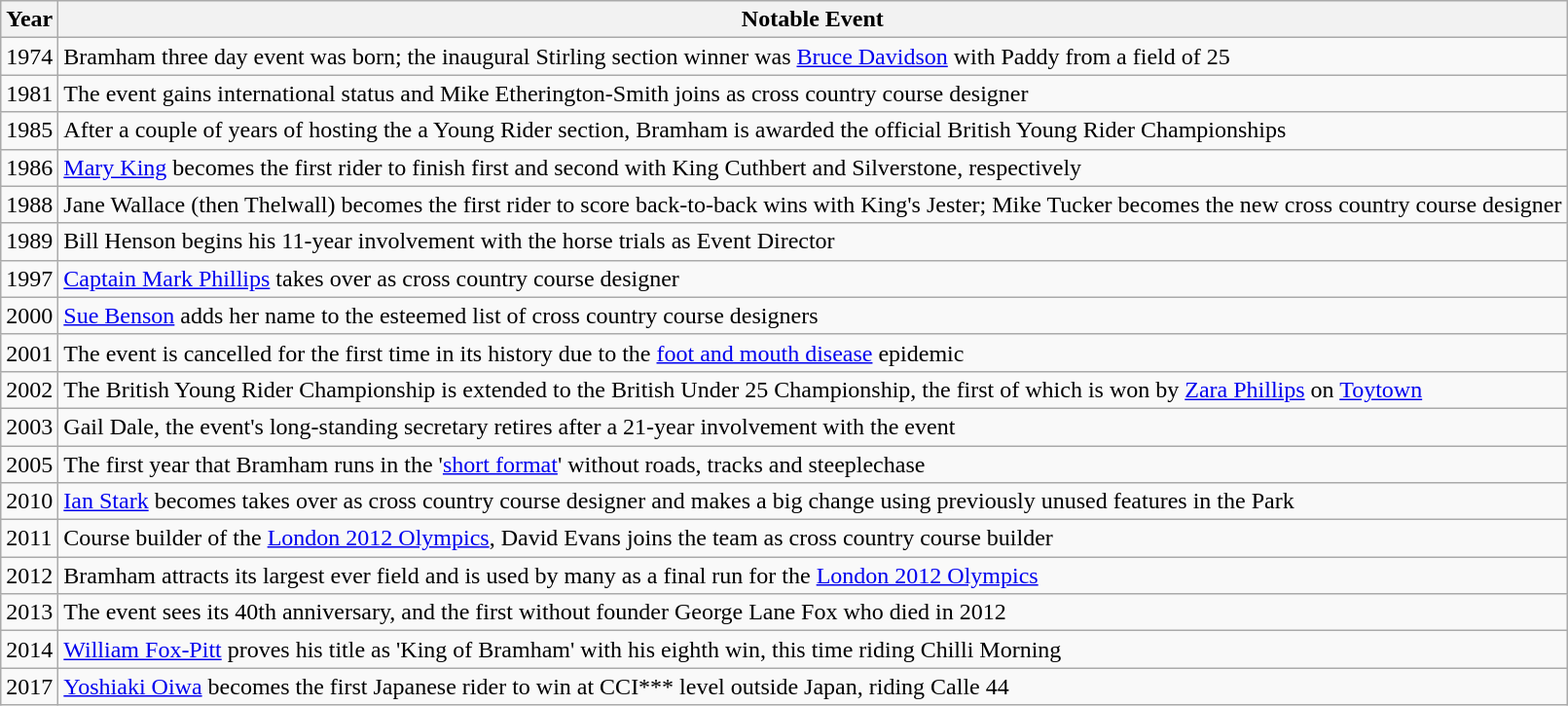<table class="wikitable">
<tr>
<th>Year</th>
<th>Notable Event</th>
</tr>
<tr>
<td>1974</td>
<td>Bramham three day event was born; the inaugural Stirling section winner was <a href='#'>Bruce Davidson</a> with Paddy from a field of 25</td>
</tr>
<tr>
<td>1981</td>
<td>The event gains international status and Mike Etherington-Smith joins as cross country course designer</td>
</tr>
<tr>
<td>1985</td>
<td>After a couple of years of hosting the a Young Rider section, Bramham is awarded the official British Young Rider Championships</td>
</tr>
<tr>
<td>1986</td>
<td><a href='#'>Mary King</a> becomes the first rider to finish first and second with King Cuthbert and Silverstone, respectively</td>
</tr>
<tr>
<td>1988</td>
<td>Jane Wallace (then Thelwall) becomes the first rider to score back-to-back wins with King's Jester; Mike Tucker becomes the new cross country course designer</td>
</tr>
<tr>
<td>1989</td>
<td>Bill Henson begins his 11-year involvement with the horse trials as Event Director</td>
</tr>
<tr>
<td>1997</td>
<td><a href='#'>Captain Mark Phillips</a> takes over as cross country course designer</td>
</tr>
<tr>
<td>2000</td>
<td><a href='#'>Sue Benson</a> adds her name to the esteemed list of cross country course designers</td>
</tr>
<tr>
<td>2001</td>
<td>The event is cancelled for the first time in its history due to the <a href='#'>foot and mouth disease</a> epidemic</td>
</tr>
<tr>
<td>2002</td>
<td>The British Young Rider Championship is extended to the British Under 25 Championship, the first of which is won by <a href='#'>Zara Phillips</a> on <a href='#'>Toytown</a></td>
</tr>
<tr>
<td>2003</td>
<td>Gail Dale, the event's long-standing secretary retires after a 21-year involvement with the event</td>
</tr>
<tr>
<td>2005</td>
<td>The first year that Bramham runs in the '<a href='#'>short format</a>' without roads, tracks and steeplechase</td>
</tr>
<tr>
<td>2010</td>
<td><a href='#'>Ian Stark</a> becomes takes over as cross country course designer and makes a big change using previously unused features in the Park</td>
</tr>
<tr>
<td>2011</td>
<td>Course builder of the <a href='#'>London 2012 Olympics</a>, David Evans joins the team as cross country course builder</td>
</tr>
<tr>
<td>2012</td>
<td>Bramham attracts its largest ever field and is used by many as a final run for the <a href='#'>London 2012 Olympics</a></td>
</tr>
<tr>
<td>2013</td>
<td>The event sees its 40th anniversary, and the first without founder George Lane Fox who died in 2012</td>
</tr>
<tr>
<td>2014</td>
<td><a href='#'>William Fox-Pitt</a> proves his title as 'King of Bramham' with his eighth win, this time riding Chilli Morning</td>
</tr>
<tr>
<td>2017</td>
<td><a href='#'>Yoshiaki Oiwa</a> becomes the first Japanese rider to win at CCI*** level outside Japan, riding Calle 44</td>
</tr>
</table>
